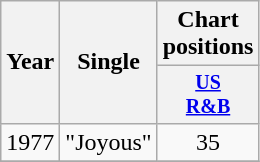<table class="wikitable" style="text-align:center;">
<tr>
<th rowspan="2">Year</th>
<th rowspan="2">Single</th>
<th colspan="1">Chart positions</th>
</tr>
<tr style="font-size:smaller;">
<th width="40"><a href='#'>US<br>R&B</a></th>
</tr>
<tr>
<td rowspan="1">1977</td>
<td align="left">"Joyous"</td>
<td>35</td>
</tr>
<tr>
</tr>
</table>
